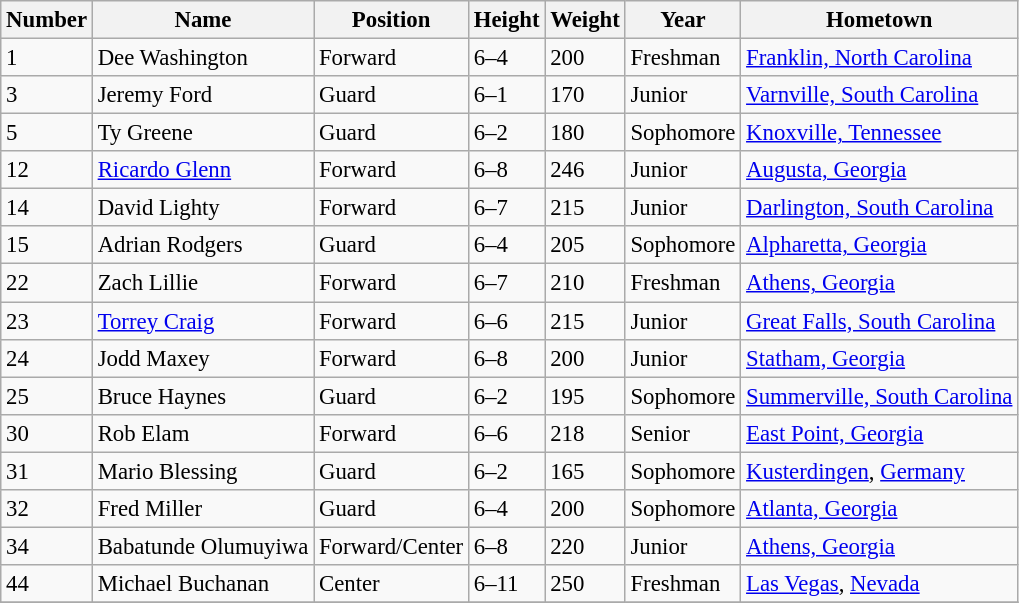<table class="wikitable" style="font-size: 95%;">
<tr>
<th>Number</th>
<th>Name</th>
<th>Position</th>
<th>Height</th>
<th>Weight</th>
<th>Year</th>
<th>Hometown</th>
</tr>
<tr>
<td>1</td>
<td>Dee Washington</td>
<td>Forward</td>
<td>6–4</td>
<td>200</td>
<td>Freshman</td>
<td><a href='#'>Franklin, North Carolina</a></td>
</tr>
<tr>
<td>3</td>
<td>Jeremy Ford</td>
<td>Guard</td>
<td>6–1</td>
<td>170</td>
<td>Junior</td>
<td><a href='#'>Varnville, South Carolina</a></td>
</tr>
<tr>
<td>5</td>
<td>Ty Greene</td>
<td>Guard</td>
<td>6–2</td>
<td>180</td>
<td>Sophomore</td>
<td><a href='#'>Knoxville, Tennessee</a></td>
</tr>
<tr>
<td>12</td>
<td><a href='#'>Ricardo Glenn</a></td>
<td>Forward</td>
<td>6–8</td>
<td>246</td>
<td>Junior</td>
<td><a href='#'>Augusta, Georgia</a></td>
</tr>
<tr>
<td>14</td>
<td>David Lighty</td>
<td>Forward</td>
<td>6–7</td>
<td>215</td>
<td>Junior</td>
<td><a href='#'>Darlington, South Carolina</a></td>
</tr>
<tr>
<td>15</td>
<td>Adrian Rodgers</td>
<td>Guard</td>
<td>6–4</td>
<td>205</td>
<td>Sophomore</td>
<td><a href='#'>Alpharetta, Georgia</a></td>
</tr>
<tr>
<td>22</td>
<td>Zach Lillie</td>
<td>Forward</td>
<td>6–7</td>
<td>210</td>
<td>Freshman</td>
<td><a href='#'>Athens, Georgia</a></td>
</tr>
<tr>
<td>23</td>
<td><a href='#'>Torrey Craig</a></td>
<td>Forward</td>
<td>6–6</td>
<td>215</td>
<td>Junior</td>
<td><a href='#'>Great Falls, South Carolina</a></td>
</tr>
<tr>
<td>24</td>
<td>Jodd Maxey</td>
<td>Forward</td>
<td>6–8</td>
<td>200</td>
<td>Junior</td>
<td><a href='#'>Statham, Georgia</a></td>
</tr>
<tr>
<td>25</td>
<td>Bruce Haynes</td>
<td>Guard</td>
<td>6–2</td>
<td>195</td>
<td>Sophomore</td>
<td><a href='#'>Summerville, South Carolina</a></td>
</tr>
<tr>
<td>30</td>
<td>Rob Elam</td>
<td>Forward</td>
<td>6–6</td>
<td>218</td>
<td>Senior</td>
<td><a href='#'>East Point, Georgia</a></td>
</tr>
<tr>
<td>31</td>
<td>Mario Blessing</td>
<td>Guard</td>
<td>6–2</td>
<td>165</td>
<td>Sophomore</td>
<td><a href='#'>Kusterdingen</a>, <a href='#'>Germany</a></td>
</tr>
<tr>
<td>32</td>
<td>Fred Miller</td>
<td>Guard</td>
<td>6–4</td>
<td>200</td>
<td>Sophomore</td>
<td><a href='#'>Atlanta, Georgia</a></td>
</tr>
<tr>
<td>34</td>
<td>Babatunde Olumuyiwa</td>
<td>Forward/Center</td>
<td>6–8</td>
<td>220</td>
<td>Junior</td>
<td><a href='#'>Athens, Georgia</a></td>
</tr>
<tr>
<td>44</td>
<td>Michael Buchanan</td>
<td>Center</td>
<td>6–11</td>
<td>250</td>
<td>Freshman</td>
<td><a href='#'>Las Vegas</a>, <a href='#'>Nevada</a></td>
</tr>
<tr>
</tr>
</table>
